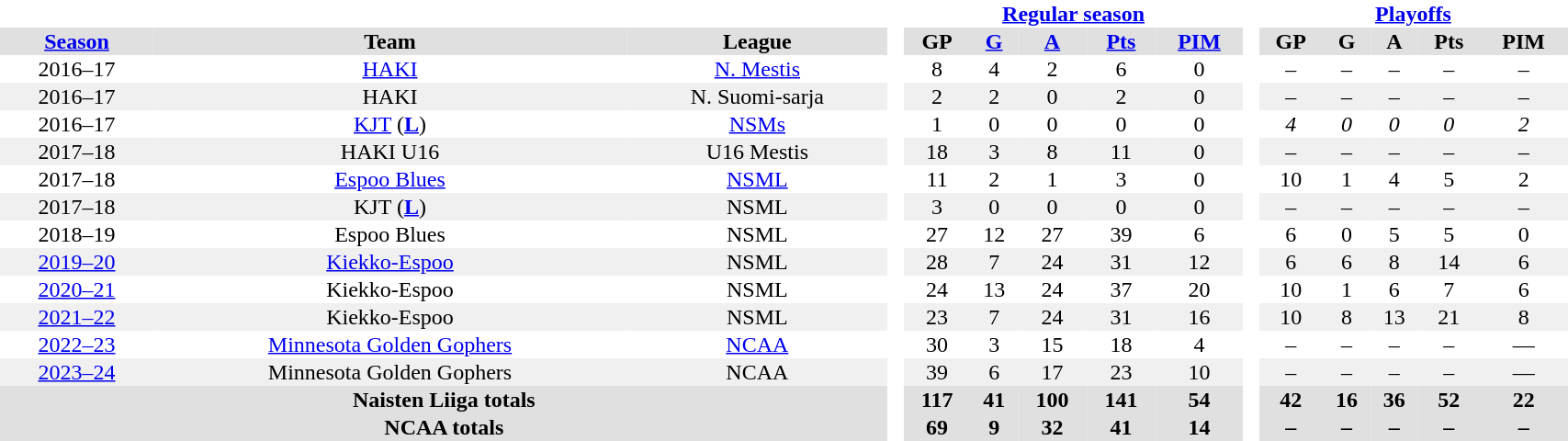<table border="0" cellpadding="1" cellspacing="0" width="90%" style="text-align:center">
<tr>
<th colspan="3" bgcolor="#ffffff"> </th>
<th rowspan="96" bgcolor="#ffffff"> </th>
<th colspan="5"><a href='#'>Regular season</a></th>
<th rowspan="96" bgcolor="#ffffff"> </th>
<th colspan="5"><a href='#'>Playoffs</a></th>
</tr>
<tr bgcolor="#e0e0e0">
<th><a href='#'>Season</a></th>
<th>Team</th>
<th>League</th>
<th>GP</th>
<th><a href='#'>G</a></th>
<th><a href='#'>A</a></th>
<th><a href='#'>Pts</a></th>
<th><a href='#'>PIM</a></th>
<th>GP</th>
<th>G</th>
<th>A</th>
<th>Pts</th>
<th>PIM</th>
</tr>
<tr>
<td>2016–17</td>
<td><a href='#'>HAKI</a></td>
<td><a href='#'>N. Mestis</a></td>
<td>8</td>
<td>4</td>
<td>2</td>
<td>6</td>
<td>0</td>
<td>–</td>
<td>–</td>
<td>–</td>
<td>–</td>
<td>–</td>
</tr>
<tr bgcolor="#f0f0f0">
<td>2016–17</td>
<td>HAKI</td>
<td>N. Suomi-sarja</td>
<td>2</td>
<td>2</td>
<td>0</td>
<td>2</td>
<td>0</td>
<td>–</td>
<td>–</td>
<td>–</td>
<td>–</td>
<td>–</td>
</tr>
<tr>
<td>2016–17</td>
<td><a href='#'>KJT</a> (<a href='#'><strong>L</strong></a>)</td>
<td><a href='#'>NSMs</a></td>
<td>1</td>
<td>0</td>
<td>0</td>
<td>0</td>
<td>0</td>
<td><em>4</em></td>
<td><em>0</em></td>
<td><em>0</em></td>
<td><em>0</em></td>
<td><em>2</em></td>
</tr>
<tr bgcolor="#f0f0f0">
<td>2017–18</td>
<td>HAKI U16</td>
<td>U16 Mestis</td>
<td>18</td>
<td>3</td>
<td>8</td>
<td>11</td>
<td>0</td>
<td>–</td>
<td>–</td>
<td>–</td>
<td>–</td>
<td>–</td>
</tr>
<tr>
<td>2017–18</td>
<td><a href='#'>Espoo Blues</a></td>
<td><a href='#'>NSML</a></td>
<td>11</td>
<td>2</td>
<td>1</td>
<td>3</td>
<td>0</td>
<td>10</td>
<td>1</td>
<td>4</td>
<td>5</td>
<td>2</td>
</tr>
<tr bgcolor="#f0f0f0">
<td>2017–18</td>
<td>KJT (<a href='#'><strong>L</strong></a>)</td>
<td>NSML</td>
<td>3</td>
<td>0</td>
<td>0</td>
<td>0</td>
<td>0</td>
<td>–</td>
<td>–</td>
<td>–</td>
<td>–</td>
<td>–</td>
</tr>
<tr>
<td>2018–19</td>
<td>Espoo Blues</td>
<td>NSML</td>
<td>27</td>
<td>12</td>
<td>27</td>
<td>39</td>
<td>6</td>
<td>6</td>
<td>0</td>
<td>5</td>
<td>5</td>
<td>0</td>
</tr>
<tr bgcolor="#f0f0f0">
<td><a href='#'>2019–20</a></td>
<td><a href='#'>Kiekko-Espoo</a></td>
<td>NSML</td>
<td>28</td>
<td>7</td>
<td>24</td>
<td>31</td>
<td>12</td>
<td>6</td>
<td>6</td>
<td>8</td>
<td>14</td>
<td>6</td>
</tr>
<tr>
<td><a href='#'>2020–21</a></td>
<td>Kiekko-Espoo</td>
<td>NSML</td>
<td>24</td>
<td>13</td>
<td>24</td>
<td>37</td>
<td>20</td>
<td>10</td>
<td>1</td>
<td>6</td>
<td>7</td>
<td>6</td>
</tr>
<tr bgcolor="#f0f0f0">
<td><a href='#'>2021–22</a></td>
<td>Kiekko-Espoo</td>
<td>NSML</td>
<td>23</td>
<td>7</td>
<td>24</td>
<td>31</td>
<td>16</td>
<td>10</td>
<td>8</td>
<td>13</td>
<td>21</td>
<td>8</td>
</tr>
<tr>
<td><a href='#'>2022–23</a></td>
<td><a href='#'>Minnesota Golden Gophers</a></td>
<td><a href='#'>NCAA</a></td>
<td>30</td>
<td>3</td>
<td>15</td>
<td>18</td>
<td>4</td>
<td>–</td>
<td>–</td>
<td>–</td>
<td>–</td>
<td>—</td>
</tr>
<tr bgcolor="#f0f0f0">
<td><a href='#'>2023–24</a></td>
<td>Minnesota Golden Gophers</td>
<td>NCAA</td>
<td>39</td>
<td>6</td>
<td>17</td>
<td>23</td>
<td>10</td>
<td>–</td>
<td>–</td>
<td>–</td>
<td>–</td>
<td>—</td>
</tr>
<tr bgcolor="#e0e0e0">
<th colspan="3">Naisten Liiga totals</th>
<th>117</th>
<th>41</th>
<th>100</th>
<th>141</th>
<th>54</th>
<th>42</th>
<th>16</th>
<th>36</th>
<th>52</th>
<th>22</th>
</tr>
<tr bgcolor="#e0e0e0">
<th colspan="3">NCAA totals</th>
<th>69</th>
<th>9</th>
<th>32</th>
<th>41</th>
<th>14</th>
<th>–</th>
<th>–</th>
<th>–</th>
<th>–</th>
<th>–</th>
</tr>
</table>
